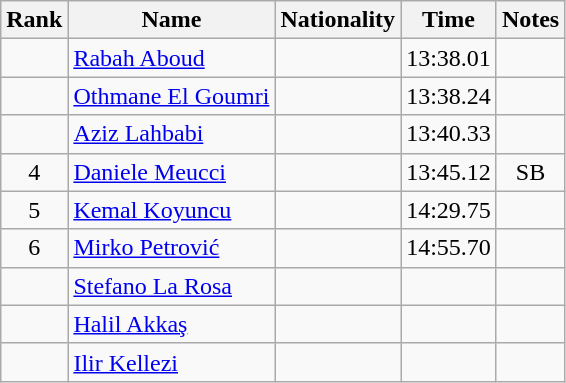<table class="wikitable sortable" style="text-align:center">
<tr>
<th>Rank</th>
<th>Name</th>
<th>Nationality</th>
<th>Time</th>
<th>Notes</th>
</tr>
<tr>
<td></td>
<td align="left"><a href='#'>Rabah Aboud</a></td>
<td align="left"></td>
<td>13:38.01</td>
<td></td>
</tr>
<tr>
<td></td>
<td align="left"><a href='#'>Othmane El Goumri</a></td>
<td align="left"></td>
<td>13:38.24</td>
<td></td>
</tr>
<tr>
<td></td>
<td align="left"><a href='#'>Aziz Lahbabi</a></td>
<td align="left"></td>
<td>13:40.33</td>
<td></td>
</tr>
<tr>
<td>4</td>
<td align="left"><a href='#'>Daniele Meucci</a></td>
<td align="left"></td>
<td>13:45.12</td>
<td>SB</td>
</tr>
<tr>
<td>5</td>
<td align="left"><a href='#'>Kemal Koyuncu</a></td>
<td align="left"></td>
<td>14:29.75</td>
<td></td>
</tr>
<tr>
<td>6</td>
<td align="left"><a href='#'>Mirko Petrović</a></td>
<td align="left"></td>
<td>14:55.70</td>
<td></td>
</tr>
<tr>
<td></td>
<td align="left"><a href='#'>Stefano La Rosa</a></td>
<td align="left"></td>
<td></td>
<td></td>
</tr>
<tr>
<td></td>
<td align="left"><a href='#'>Halil Akkaş</a></td>
<td align="left"></td>
<td></td>
<td></td>
</tr>
<tr>
<td></td>
<td align="left"><a href='#'>Ilir Kellezi</a></td>
<td align="left"></td>
<td></td>
<td></td>
</tr>
</table>
